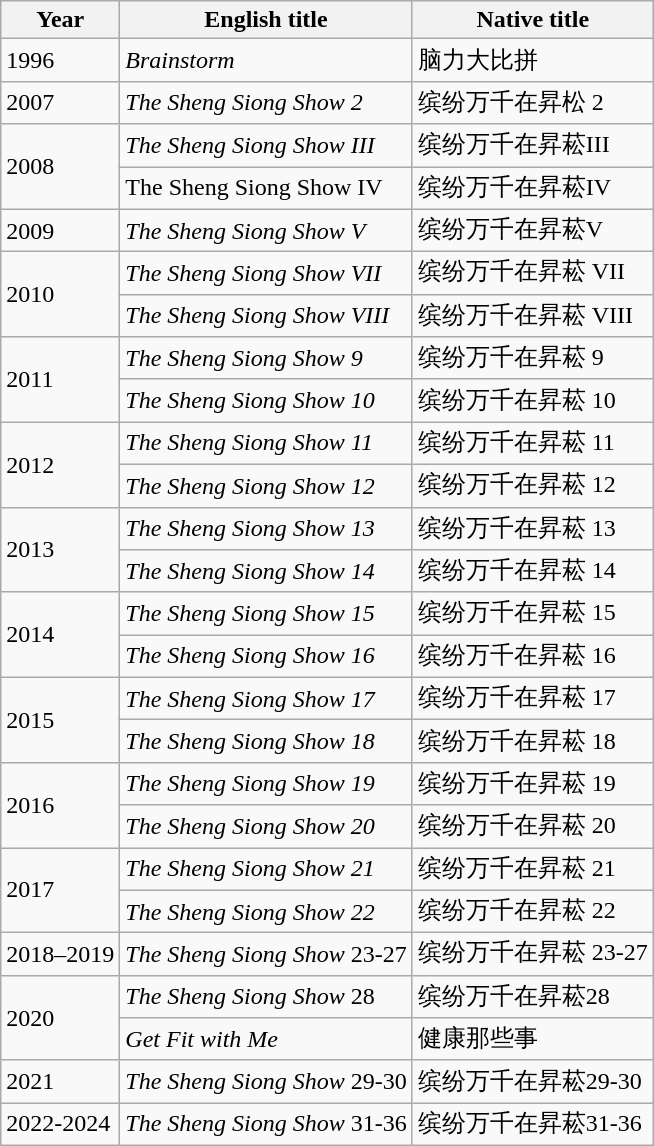<table class="wikitable sortable">
<tr>
<th>Year</th>
<th>English title</th>
<th>Native title</th>
</tr>
<tr>
<td>1996</td>
<td><em>Brainstorm</em></td>
<td>脑力大比拼</td>
</tr>
<tr>
<td>2007</td>
<td><em>The Sheng Siong Show 2</em></td>
<td>缤纷万千在昇松 2</td>
</tr>
<tr>
<td rowspan="2">2008</td>
<td><em>The Sheng Siong Show III</em></td>
<td>缤纷万千在昇菘III</td>
</tr>
<tr>
<td>The Sheng Siong Show IV</td>
<td>缤纷万千在昇菘IV</td>
</tr>
<tr>
<td>2009</td>
<td><em>The Sheng Siong Show V</em></td>
<td>缤纷万千在昇菘V</td>
</tr>
<tr>
<td rowspan="2">2010</td>
<td><em>The Sheng Siong Show VII</em></td>
<td>缤纷万千在昇菘 VII</td>
</tr>
<tr>
<td><em>The Sheng Siong Show VIII</em></td>
<td>缤纷万千在昇菘 VIII</td>
</tr>
<tr>
<td rowspan="2">2011</td>
<td><em>The Sheng Siong Show 9</em></td>
<td>缤纷万千在昇菘 9</td>
</tr>
<tr>
<td><em>The Sheng Siong Show 10</em></td>
<td>缤纷万千在昇菘 10</td>
</tr>
<tr>
<td rowspan="2">2012</td>
<td><em>The Sheng Siong Show 11</em></td>
<td>缤纷万千在昇菘 11</td>
</tr>
<tr>
<td><em>The Sheng Siong Show 12</em></td>
<td>缤纷万千在昇菘 12</td>
</tr>
<tr>
<td rowspan="2">2013</td>
<td><em>The Sheng Siong Show 13</em></td>
<td>缤纷万千在昇菘 13</td>
</tr>
<tr>
<td><em>The Sheng Siong Show 14</em></td>
<td>缤纷万千在昇菘 14</td>
</tr>
<tr>
<td rowspan="2"'>2014</td>
<td><em>The Sheng Siong Show 15</em></td>
<td>缤纷万千在昇菘 15</td>
</tr>
<tr>
<td><em>The Sheng Siong Show 16</em></td>
<td>缤纷万千在昇菘 16</td>
</tr>
<tr>
<td rowspan="2">2015</td>
<td><em>The Sheng Siong Show 17</em></td>
<td>缤纷万千在昇菘 17</td>
</tr>
<tr>
<td><em>The Sheng Siong Show 18</em></td>
<td>缤纷万千在昇菘 18</td>
</tr>
<tr>
<td rowspan="2">2016</td>
<td><em>The Sheng Siong Show 19</em></td>
<td>缤纷万千在昇菘 19</td>
</tr>
<tr>
<td><em>The Sheng Siong Show 20</em></td>
<td>缤纷万千在昇菘 20</td>
</tr>
<tr>
<td rowspan="2">2017</td>
<td><em>The Sheng Siong Show 21</em></td>
<td>缤纷万千在昇菘 21</td>
</tr>
<tr>
<td><em>The Sheng Siong Show 22</em></td>
<td>缤纷万千在昇菘 22</td>
</tr>
<tr>
<td rowspan="1">2018–2019</td>
<td><em>The Sheng Siong Show</em> 23-27</td>
<td>缤纷万千在昇菘 23-27</td>
</tr>
<tr>
<td rowspan="2">2020</td>
<td><em>The Sheng Siong Show</em> 28</td>
<td>缤纷万千在昇菘28</td>
</tr>
<tr>
<td><em>Get Fit with Me</em></td>
<td>健康那些事</td>
</tr>
<tr>
<td rowspan="1">2021</td>
<td><em>The Sheng Siong Show</em> 29-30</td>
<td>缤纷万千在昇菘29-30</td>
</tr>
<tr>
<td rowspan="1">2022-2024</td>
<td><em>The Sheng Siong Show</em> 31-36</td>
<td>缤纷万千在昇菘31-36</td>
</tr>
</table>
